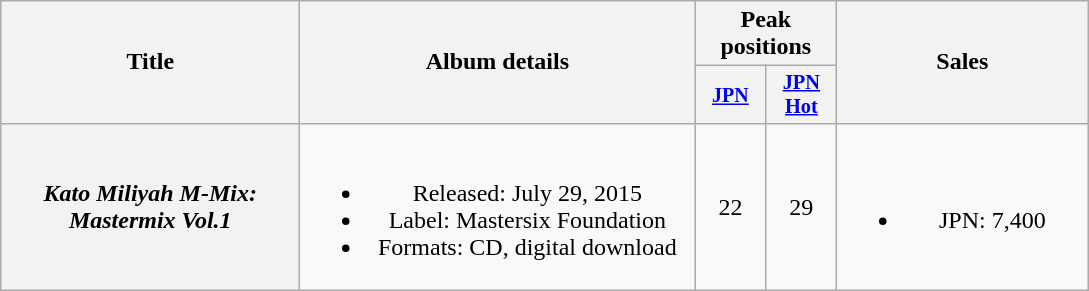<table class="wikitable plainrowheaders" style="text-align:center;">
<tr>
<th style="width:12em;" rowspan="2">Title</th>
<th style="width:16em;" rowspan="2">Album details</th>
<th colspan="2">Peak positions</th>
<th style="width:10em;" rowspan="2">Sales</th>
</tr>
<tr>
<th style="width:2.5em;"><small><a href='#'>JPN</a></small><br></th>
<th style="width:3em;font-size:85%"><a href='#'>JPN<br>Hot</a><br></th>
</tr>
<tr>
<th scope="row"><em>Kato Miliyah M-Mix: Mastermix Vol.1</em></th>
<td><br><ul><li>Released: July 29, 2015</li><li>Label: Mastersix Foundation</li><li>Formats: CD, digital download</li></ul></td>
<td>22</td>
<td>29</td>
<td><br><ul><li>JPN: 7,400</li></ul></td>
</tr>
</table>
